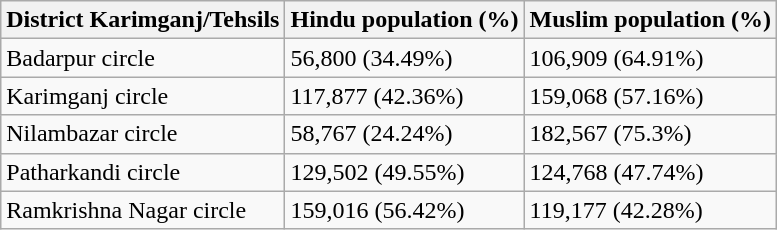<table class="wikitable">
<tr>
<th>District Karimganj/Tehsils</th>
<th>Hindu population (%)</th>
<th>Muslim population (%)</th>
</tr>
<tr>
<td>Badarpur circle</td>
<td>56,800 (34.49%)</td>
<td>106,909 (64.91%)</td>
</tr>
<tr>
<td>Karimganj circle</td>
<td>117,877 (42.36%)</td>
<td>159,068 (57.16%)</td>
</tr>
<tr>
<td>Nilambazar circle</td>
<td>58,767 (24.24%)</td>
<td>182,567 (75.3%)</td>
</tr>
<tr>
<td>Patharkandi circle</td>
<td>129,502 (49.55%)</td>
<td>124,768 (47.74%)</td>
</tr>
<tr>
<td>Ramkrishna Nagar circle</td>
<td>159,016 (56.42%)</td>
<td>119,177 (42.28%)</td>
</tr>
</table>
